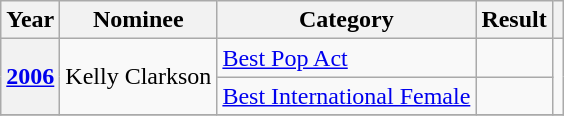<table class="wikitable plainrowheaders">
<tr>
<th>Year</th>
<th>Nominee</th>
<th>Category</th>
<th>Result</th>
<th></th>
</tr>
<tr>
<th scope="row" rowspan="2"><a href='#'>2006</a></th>
<td rowspan="2">Kelly Clarkson</td>
<td><a href='#'>Best Pop Act</a></td>
<td></td>
<td align="center" rowspan="2"></td>
</tr>
<tr>
<td><a href='#'>Best International Female</a></td>
<td></td>
</tr>
<tr>
</tr>
</table>
